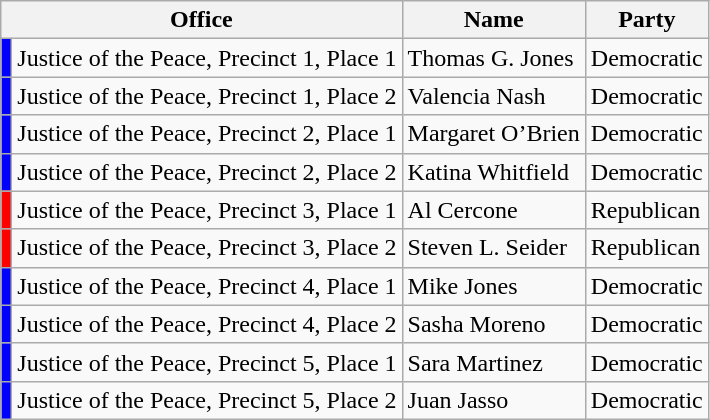<table class="wikitable">
<tr>
<th colspan="2">Office</th>
<th>Name</th>
<th>Party</th>
</tr>
<tr>
<td bgcolor="blue"></td>
<td>Justice of the Peace, Precinct 1, Place 1</td>
<td>Thomas G. Jones</td>
<td>Democratic</td>
</tr>
<tr>
<td bgcolor="blue"></td>
<td>Justice of the Peace, Precinct 1, Place 2</td>
<td>Valencia Nash</td>
<td>Democratic</td>
</tr>
<tr>
<td bgcolor="blue"></td>
<td>Justice of the Peace, Precinct 2, Place 1</td>
<td>Margaret O’Brien</td>
<td>Democratic</td>
</tr>
<tr>
<td bgcolor="blue"></td>
<td>Justice of the Peace, Precinct 2, Place 2</td>
<td>Katina Whitfield</td>
<td>Democratic</td>
</tr>
<tr>
<td bgcolor="red"></td>
<td>Justice of the Peace, Precinct 3, Place 1</td>
<td>Al Cercone</td>
<td>Republican</td>
</tr>
<tr>
<td bgcolor="red"></td>
<td>Justice of the Peace, Precinct 3, Place 2</td>
<td>Steven L. Seider</td>
<td>Republican</td>
</tr>
<tr>
<td bgcolor="blue"></td>
<td>Justice of the Peace, Precinct 4, Place 1</td>
<td>Mike Jones</td>
<td>Democratic</td>
</tr>
<tr>
<td bgcolor="blue"></td>
<td>Justice of the Peace, Precinct 4, Place 2</td>
<td>Sasha Moreno</td>
<td>Democratic</td>
</tr>
<tr>
<td bgcolor="blue"></td>
<td>Justice of the Peace, Precinct 5, Place 1</td>
<td>Sara Martinez</td>
<td>Democratic</td>
</tr>
<tr>
<td bgcolor="blue"></td>
<td>Justice of the Peace, Precinct 5, Place 2</td>
<td>Juan Jasso</td>
<td>Democratic</td>
</tr>
</table>
